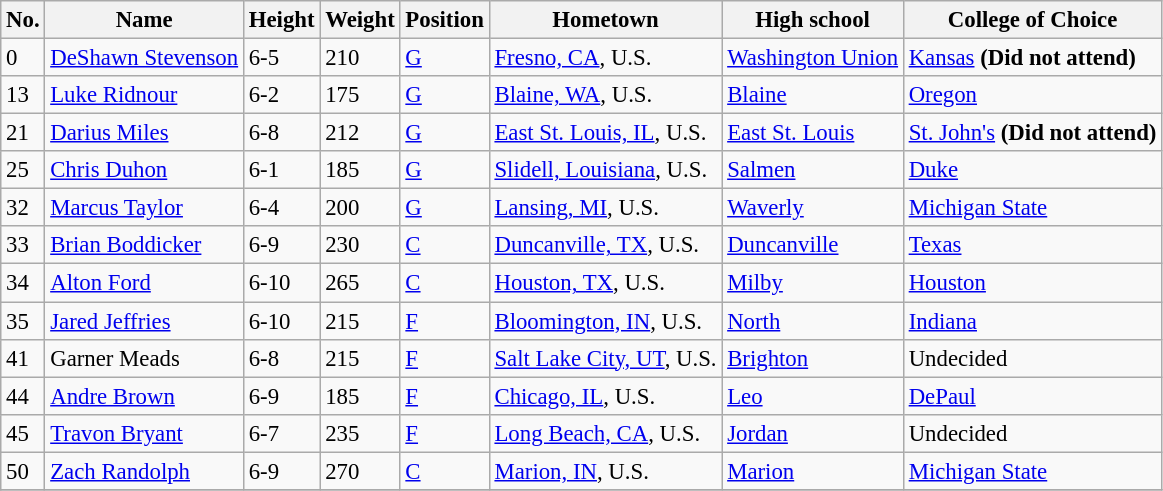<table class="wikitable sortable" style="font-size: 95%;">
<tr>
<th>No.</th>
<th>Name</th>
<th>Height</th>
<th>Weight</th>
<th>Position</th>
<th>Hometown</th>
<th>High school</th>
<th>College of Choice</th>
</tr>
<tr>
<td>0</td>
<td><a href='#'>DeShawn Stevenson</a></td>
<td>6-5</td>
<td>210</td>
<td><a href='#'>G</a></td>
<td><a href='#'>Fresno, CA</a>, U.S.</td>
<td><a href='#'>Washington Union</a></td>
<td><a href='#'>Kansas</a> <strong>(Did not attend)</strong></td>
</tr>
<tr>
<td>13</td>
<td><a href='#'>Luke Ridnour</a></td>
<td>6-2</td>
<td>175</td>
<td><a href='#'>G</a></td>
<td><a href='#'>Blaine, WA</a>, U.S.</td>
<td><a href='#'>Blaine</a></td>
<td><a href='#'>Oregon</a></td>
</tr>
<tr>
<td>21</td>
<td><a href='#'>Darius Miles</a></td>
<td>6-8</td>
<td>212</td>
<td><a href='#'>G</a></td>
<td><a href='#'>East St. Louis, IL</a>, U.S.</td>
<td><a href='#'>East St. Louis</a></td>
<td><a href='#'>St. John's</a> <strong>(Did not attend)</strong></td>
</tr>
<tr>
<td>25</td>
<td><a href='#'>Chris Duhon</a></td>
<td>6-1</td>
<td>185</td>
<td><a href='#'>G</a></td>
<td><a href='#'>Slidell, Louisiana</a>, U.S.</td>
<td><a href='#'>Salmen</a></td>
<td><a href='#'>Duke</a></td>
</tr>
<tr>
<td>32</td>
<td><a href='#'>Marcus Taylor</a></td>
<td>6-4</td>
<td>200</td>
<td><a href='#'>G</a></td>
<td><a href='#'>Lansing, MI</a>, U.S.</td>
<td><a href='#'>Waverly</a></td>
<td><a href='#'>Michigan State</a></td>
</tr>
<tr>
<td>33</td>
<td><a href='#'>Brian Boddicker</a></td>
<td>6-9</td>
<td>230</td>
<td><a href='#'>C</a></td>
<td><a href='#'>Duncanville, TX</a>, U.S.</td>
<td><a href='#'>Duncanville</a></td>
<td><a href='#'>Texas</a></td>
</tr>
<tr>
<td>34</td>
<td><a href='#'>Alton Ford</a></td>
<td>6-10</td>
<td>265</td>
<td><a href='#'>C</a></td>
<td><a href='#'>Houston, TX</a>, U.S.</td>
<td><a href='#'>Milby</a></td>
<td><a href='#'>Houston</a></td>
</tr>
<tr>
<td>35</td>
<td><a href='#'>Jared Jeffries</a></td>
<td>6-10</td>
<td>215</td>
<td><a href='#'>F</a></td>
<td><a href='#'>Bloomington, IN</a>, U.S.</td>
<td><a href='#'>North</a></td>
<td><a href='#'>Indiana</a></td>
</tr>
<tr>
<td>41</td>
<td>Garner Meads</td>
<td>6-8</td>
<td>215</td>
<td><a href='#'>F</a></td>
<td><a href='#'>Salt Lake City, UT</a>, U.S.</td>
<td><a href='#'>Brighton</a></td>
<td>Undecided</td>
</tr>
<tr>
<td>44</td>
<td><a href='#'>Andre Brown</a></td>
<td>6-9</td>
<td>185</td>
<td><a href='#'>F</a></td>
<td><a href='#'>Chicago, IL</a>, U.S.</td>
<td><a href='#'>Leo</a></td>
<td><a href='#'>DePaul</a></td>
</tr>
<tr>
<td>45</td>
<td><a href='#'>Travon Bryant</a></td>
<td>6-7</td>
<td>235</td>
<td><a href='#'>F</a></td>
<td><a href='#'>Long Beach, CA</a>, U.S.</td>
<td><a href='#'>Jordan</a></td>
<td>Undecided</td>
</tr>
<tr>
<td>50</td>
<td><a href='#'>Zach Randolph</a></td>
<td>6-9</td>
<td>270</td>
<td><a href='#'>C</a></td>
<td><a href='#'>Marion, IN</a>, U.S.</td>
<td><a href='#'>Marion</a></td>
<td><a href='#'>Michigan State</a></td>
</tr>
<tr>
</tr>
</table>
